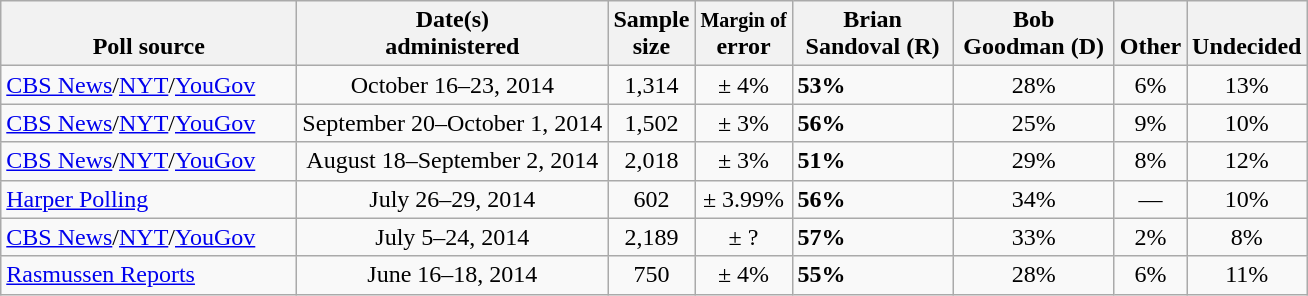<table class="wikitable">
<tr valign= bottom>
<th style="width:190px;">Poll source</th>
<th style="width:200px;">Date(s)<br>administered</th>
<th class=small>Sample<br>size</th>
<th class=small><small>Margin of</small><br>error</th>
<th style="width:100px;">Brian<br>Sandoval (R)</th>
<th style="width:100px;">Bob<br>Goodman (D)</th>
<th style="width:40px;">Other</th>
<th style="width:40px;">Undecided</th>
</tr>
<tr>
<td><a href='#'>CBS News</a>/<a href='#'>NYT</a>/<a href='#'>YouGov</a></td>
<td align=center>October 16–23, 2014</td>
<td align=center>1,314</td>
<td align=center>± 4%</td>
<td><strong>53%</strong></td>
<td align=center>28%</td>
<td align=center>6%</td>
<td align=center>13%</td>
</tr>
<tr>
<td><a href='#'>CBS News</a>/<a href='#'>NYT</a>/<a href='#'>YouGov</a></td>
<td align=center>September 20–October 1, 2014</td>
<td align=center>1,502</td>
<td align=center>± 3%</td>
<td><strong>56%</strong></td>
<td align=center>25%</td>
<td align=center>9%</td>
<td align=center>10%</td>
</tr>
<tr>
<td><a href='#'>CBS News</a>/<a href='#'>NYT</a>/<a href='#'>YouGov</a></td>
<td align=center>August 18–September 2, 2014</td>
<td align=center>2,018</td>
<td align=center>± 3%</td>
<td><strong>51%</strong></td>
<td align=center>29%</td>
<td align=center>8%</td>
<td align=center>12%</td>
</tr>
<tr>
<td><a href='#'>Harper Polling</a></td>
<td align=center>July 26–29, 2014</td>
<td align=center>602</td>
<td align=center>± 3.99%</td>
<td><strong>56%</strong></td>
<td align=center>34%</td>
<td align=center>—</td>
<td align=center>10%</td>
</tr>
<tr>
<td><a href='#'>CBS News</a>/<a href='#'>NYT</a>/<a href='#'>YouGov</a></td>
<td align=center>July 5–24, 2014</td>
<td align=center>2,189</td>
<td align=center>± ?</td>
<td><strong>57%</strong></td>
<td align=center>33%</td>
<td align=center>2%</td>
<td align=center>8%</td>
</tr>
<tr>
<td><a href='#'>Rasmussen Reports</a></td>
<td align=center>June 16–18, 2014</td>
<td align=center>750</td>
<td align=center>± 4%</td>
<td><strong>55%</strong></td>
<td align=center>28%</td>
<td align=center>6%</td>
<td align=center>11%</td>
</tr>
</table>
